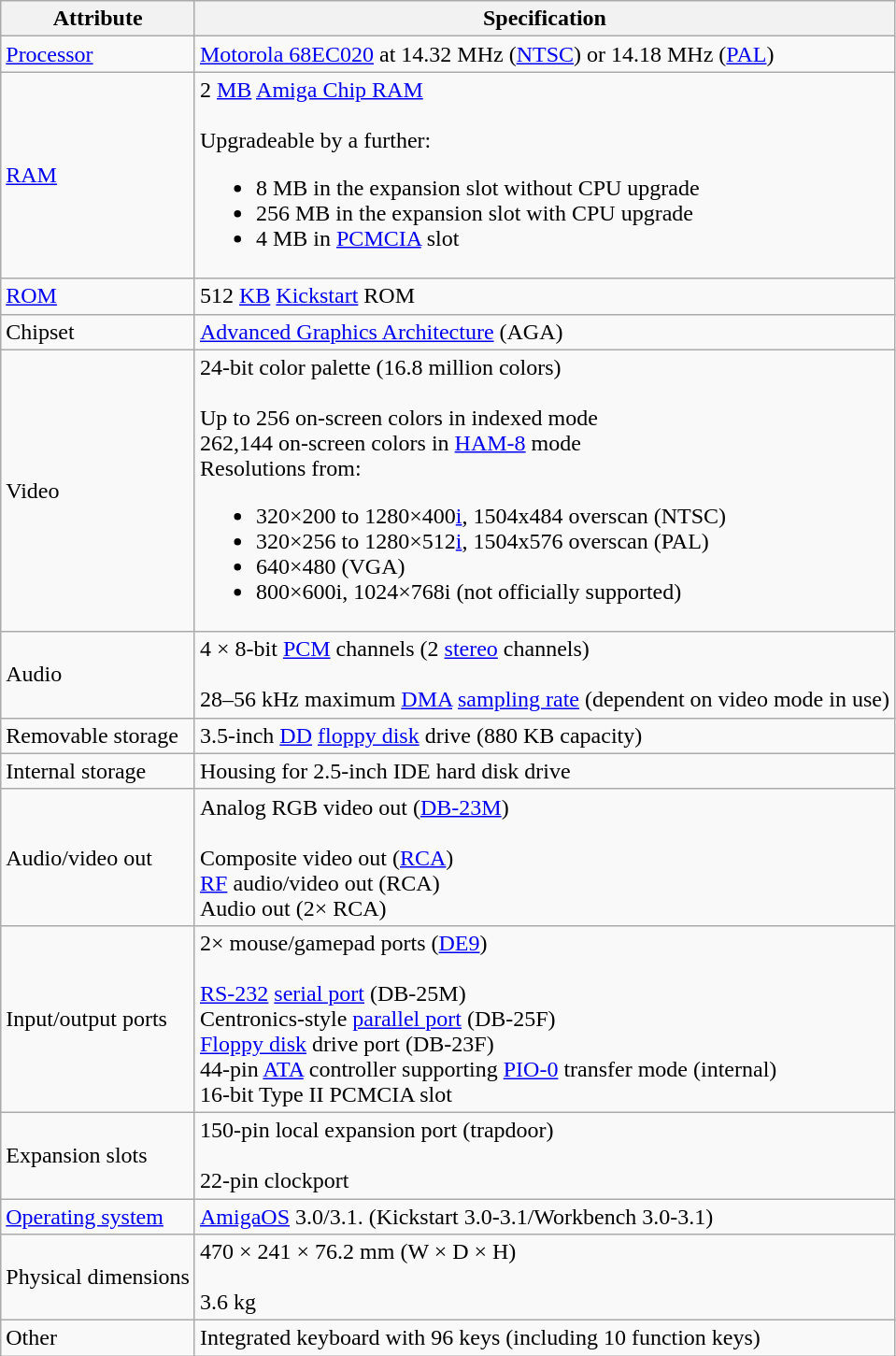<table class="wikitable">
<tr>
<th>Attribute</th>
<th>Specification</th>
</tr>
<tr>
<td><a href='#'>Processor</a></td>
<td><a href='#'>Motorola 68EC020</a> at 14.32 MHz (<a href='#'>NTSC</a>) or 14.18 MHz (<a href='#'>PAL</a>)</td>
</tr>
<tr>
<td><a href='#'>RAM</a></td>
<td>2 <a href='#'>MB</a> <a href='#'>Amiga Chip RAM</a><br><br>Upgradeable by a further:<ul><li>8 MB in the expansion slot without CPU upgrade</li><li>256 MB in the expansion slot with CPU upgrade</li><li>4 MB in <a href='#'>PCMCIA</a> slot</li></ul></td>
</tr>
<tr>
<td><a href='#'>ROM</a></td>
<td>512 <a href='#'>KB</a> <a href='#'>Kickstart</a> ROM</td>
</tr>
<tr>
<td>Chipset</td>
<td><a href='#'>Advanced Graphics Architecture</a> (AGA)</td>
</tr>
<tr>
<td>Video</td>
<td>24-bit color palette (16.8 million colors)<br><br>Up to 256 on-screen colors in indexed mode<br>
262,144 on-screen colors in <a href='#'>HAM-8</a> mode<br>
Resolutions from:<ul><li>320×200 to 1280×400<a href='#'>i</a>, 1504x484 overscan (NTSC)</li><li>320×256 to 1280×512<a href='#'>i</a>, 1504x576 overscan (PAL)</li><li>640×480 (VGA)</li><li>800×600i, 1024×768i (not officially supported)</li></ul></td>
</tr>
<tr>
<td>Audio</td>
<td>4 × 8-bit <a href='#'>PCM</a> channels (2 <a href='#'>stereo</a> channels)<br><br>28–56 kHz maximum <a href='#'>DMA</a> <a href='#'>sampling rate</a> (dependent on video mode in use)</td>
</tr>
<tr>
<td>Removable storage</td>
<td>3.5-inch <a href='#'>DD</a> <a href='#'>floppy disk</a> drive (880 KB capacity)</td>
</tr>
<tr>
<td>Internal storage</td>
<td>Housing for 2.5-inch IDE hard disk drive</td>
</tr>
<tr>
<td>Audio/video out</td>
<td>Analog RGB video out (<a href='#'>DB-23M</a>)<br><br>Composite video out (<a href='#'>RCA</a>)<br>
<a href='#'>RF</a> audio/video out (RCA)<br>
Audio out (2× RCA)</td>
</tr>
<tr>
<td>Input/output ports</td>
<td>2× mouse/gamepad ports (<a href='#'>DE9</a>)<br><br><a href='#'>RS-232</a> <a href='#'>serial port</a> (DB-25M)<br>
Centronics-style <a href='#'>parallel port</a> (DB-25F)<br>
<a href='#'>Floppy disk</a> drive port (DB-23F)<br>
44-pin <a href='#'>ATA</a> controller supporting <a href='#'>PIO-0</a> transfer mode (internal)<br>
16-bit Type II PCMCIA slot</td>
</tr>
<tr>
<td>Expansion slots</td>
<td>150-pin local expansion port (trapdoor)<br><br>22-pin clockport</td>
</tr>
<tr>
<td><a href='#'>Operating system</a></td>
<td><a href='#'>AmigaOS</a> 3.0/3.1. (Kickstart 3.0-3.1/Workbench 3.0-3.1)</td>
</tr>
<tr>
<td>Physical dimensions</td>
<td>470 × 241 × 76.2 mm (W × D × H)<br><br>3.6 kg</td>
</tr>
<tr>
<td>Other</td>
<td>Integrated keyboard with 96 keys (including 10 function keys)</td>
</tr>
</table>
